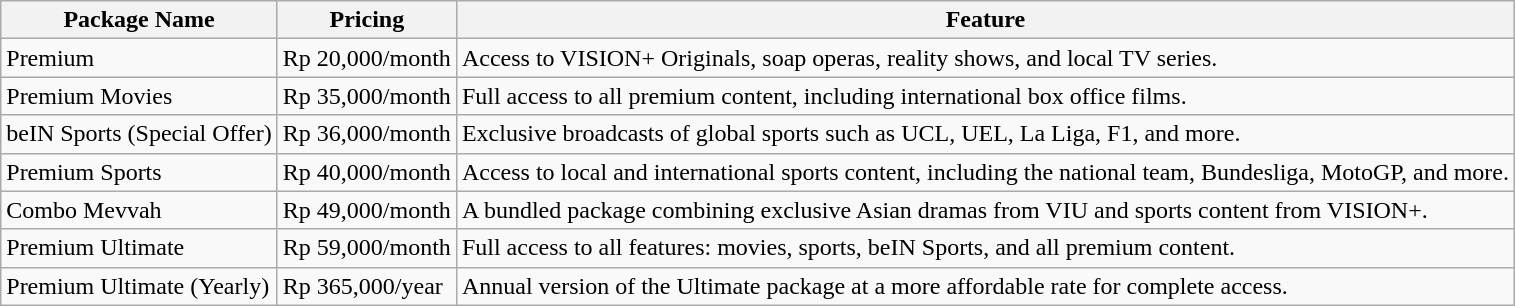<table class="wikitable">
<tr>
<th>Package Name</th>
<th>Pricing</th>
<th>Feature</th>
</tr>
<tr>
<td>Premium</td>
<td>Rp 20,000/month</td>
<td>Access to VISION+ Originals, soap operas, reality shows, and local TV series.</td>
</tr>
<tr>
<td>Premium Movies</td>
<td>Rp 35,000/month</td>
<td>Full access to all premium content, including international box office films.</td>
</tr>
<tr>
<td>beIN Sports (Special Offer)</td>
<td>Rp 36,000/month</td>
<td>Exclusive broadcasts of global sports such as UCL, UEL, La Liga, F1, and more.</td>
</tr>
<tr>
<td>Premium Sports</td>
<td>Rp 40,000/month</td>
<td>Access to local and international sports content, including the national team, Bundesliga, MotoGP, and more.</td>
</tr>
<tr>
<td>Combo Mevvah</td>
<td>Rp 49,000/month</td>
<td>A bundled package combining exclusive Asian dramas from VIU and sports content from VISION+.</td>
</tr>
<tr>
<td>Premium Ultimate</td>
<td>Rp 59,000/month</td>
<td>Full access to all features: movies, sports, beIN Sports, and all premium content.</td>
</tr>
<tr>
<td>Premium Ultimate (Yearly)</td>
<td>Rp 365,000/year</td>
<td>Annual version of the Ultimate package at a more affordable rate for complete access.</td>
</tr>
</table>
